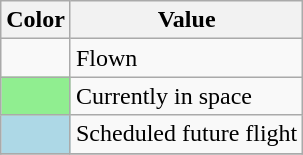<table class=wikitable>
<tr>
<th>Color</th>
<th>Value</th>
</tr>
<tr>
<td> </td>
<td>Flown</td>
</tr>
<tr>
<td style="background:lightgreen;"> </td>
<td>Currently in space</td>
</tr>
<tr>
<td style="background:lightblue;"> </td>
<td>Scheduled future flight</td>
</tr>
<tr>
</tr>
</table>
